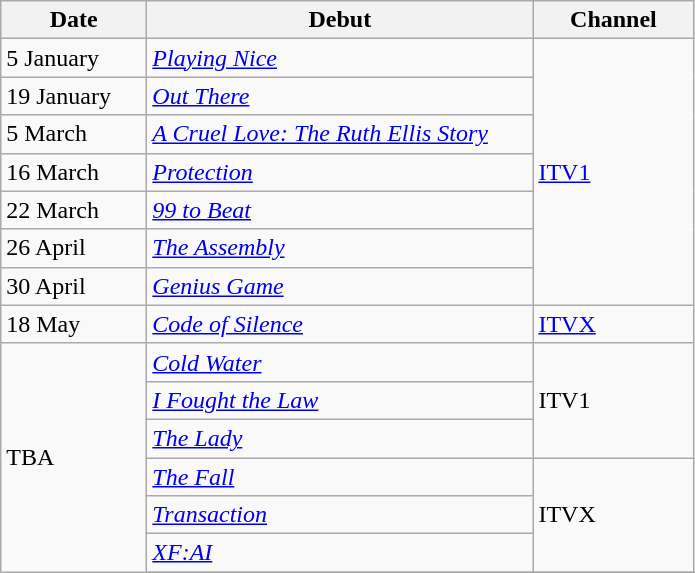<table class="wikitable">
<tr>
<th width=90>Date</th>
<th width=250>Debut</th>
<th width=100>Channel</th>
</tr>
<tr>
<td>5 January</td>
<td><em><a href='#'>Playing Nice</a></em></td>
<td rowspan="7"><a href='#'>ITV1</a></td>
</tr>
<tr>
<td>19 January</td>
<td><em><a href='#'>Out There</a></em></td>
</tr>
<tr>
<td>5 March</td>
<td><em><a href='#'>A Cruel Love: The Ruth Ellis Story</a></em></td>
</tr>
<tr>
<td>16 March</td>
<td><em><a href='#'>Protection</a></em></td>
</tr>
<tr>
<td>22 March</td>
<td><em><a href='#'>99 to Beat</a></em></td>
</tr>
<tr>
<td>26 April</td>
<td><em><a href='#'>The Assembly</a></em></td>
</tr>
<tr>
<td>30 April</td>
<td><em><a href='#'>Genius Game</a></em></td>
</tr>
<tr>
<td>18 May</td>
<td><em><a href='#'>Code of Silence</a></em></td>
<td><a href='#'>ITVX</a></td>
</tr>
<tr>
<td rowspan="7">TBA</td>
<td><em><a href='#'>Cold Water</a></em></td>
<td rowspan="3">ITV1</td>
</tr>
<tr>
<td><em><a href='#'>I Fought the Law</a></em></td>
</tr>
<tr>
<td><em><a href='#'>The Lady</a></em></td>
</tr>
<tr>
<td><em><a href='#'>The Fall</a></em></td>
<td rowspan="3">ITVX</td>
</tr>
<tr>
<td><em><a href='#'>Transaction</a></em></td>
</tr>
<tr>
<td><em><a href='#'>XF:AI</a></em></td>
</tr>
<tr>
</tr>
</table>
